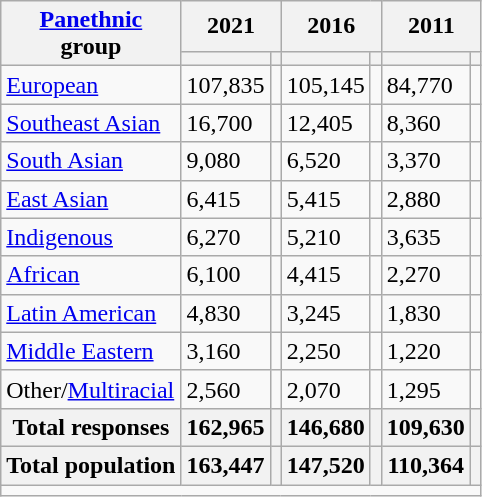<table class="wikitable collapsible sortable">
<tr>
<th rowspan="2"><a href='#'>Panethnic</a><br>group</th>
<th colspan="2">2021</th>
<th colspan="2">2016</th>
<th colspan="2">2011</th>
</tr>
<tr>
<th><a href='#'></a></th>
<th></th>
<th></th>
<th></th>
<th></th>
<th></th>
</tr>
<tr>
<td><a href='#'>European</a></td>
<td>107,835</td>
<td></td>
<td>105,145</td>
<td></td>
<td>84,770</td>
<td></td>
</tr>
<tr>
<td><a href='#'>Southeast Asian</a></td>
<td>16,700</td>
<td></td>
<td>12,405</td>
<td></td>
<td>8,360</td>
<td></td>
</tr>
<tr>
<td><a href='#'>South Asian</a></td>
<td>9,080</td>
<td></td>
<td>6,520</td>
<td></td>
<td>3,370</td>
<td></td>
</tr>
<tr>
<td><a href='#'>East Asian</a></td>
<td>6,415</td>
<td></td>
<td>5,415</td>
<td></td>
<td>2,880</td>
<td></td>
</tr>
<tr>
<td><a href='#'>Indigenous</a></td>
<td>6,270</td>
<td></td>
<td>5,210</td>
<td></td>
<td>3,635</td>
<td></td>
</tr>
<tr>
<td><a href='#'>African</a></td>
<td>6,100</td>
<td></td>
<td>4,415</td>
<td></td>
<td>2,270</td>
<td></td>
</tr>
<tr>
<td><a href='#'>Latin American</a></td>
<td>4,830</td>
<td></td>
<td>3,245</td>
<td></td>
<td>1,830</td>
<td></td>
</tr>
<tr>
<td><a href='#'>Middle Eastern</a></td>
<td>3,160</td>
<td></td>
<td>2,250</td>
<td></td>
<td>1,220</td>
<td></td>
</tr>
<tr>
<td>Other/<a href='#'>Multiracial</a></td>
<td>2,560</td>
<td></td>
<td>2,070</td>
<td></td>
<td>1,295</td>
<td></td>
</tr>
<tr>
<th>Total responses</th>
<th>162,965</th>
<th></th>
<th>146,680</th>
<th></th>
<th>109,630</th>
<th></th>
</tr>
<tr>
<th>Total population</th>
<th>163,447</th>
<th></th>
<th>147,520</th>
<th></th>
<th>110,364</th>
<th></th>
</tr>
<tr class="sortbottom">
<td colspan="15"></td>
</tr>
</table>
